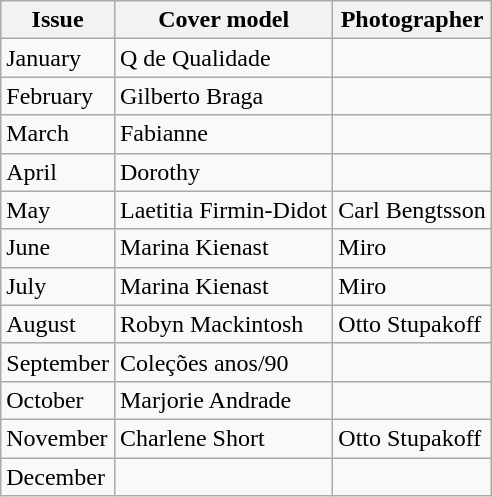<table class="wikitable">
<tr>
<th>Issue</th>
<th>Cover model</th>
<th>Photographer</th>
</tr>
<tr>
<td>January</td>
<td>Q de Qualidade</td>
<td></td>
</tr>
<tr>
<td>February</td>
<td>Gilberto Braga</td>
<td></td>
</tr>
<tr>
<td>March</td>
<td>Fabianne</td>
<td></td>
</tr>
<tr>
<td>April</td>
<td>Dorothy</td>
<td></td>
</tr>
<tr>
<td>May</td>
<td>Laetitia Firmin-Didot</td>
<td>Carl Bengtsson</td>
</tr>
<tr>
<td>June</td>
<td>Marina Kienast</td>
<td>Miro</td>
</tr>
<tr>
<td>July</td>
<td>Marina Kienast</td>
<td>Miro</td>
</tr>
<tr>
<td>August</td>
<td>Robyn Mackintosh</td>
<td>Otto Stupakoff</td>
</tr>
<tr>
<td>September</td>
<td>Coleções anos/90</td>
<td></td>
</tr>
<tr>
<td>October</td>
<td>Marjorie Andrade</td>
<td></td>
</tr>
<tr>
<td>November</td>
<td>Charlene Short</td>
<td>Otto Stupakoff</td>
</tr>
<tr>
<td>December</td>
<td></td>
<td></td>
</tr>
</table>
